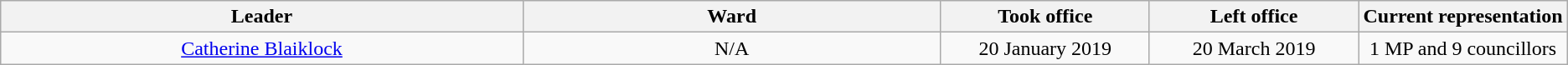<table class="wikitable" style="text-align:center">
<tr>
<th style="width:25%;">Leader<br></th>
<th style="width:20%;">Ward</th>
<th style="width:10%;">Took office</th>
<th style="width:10%;">Left office</th>
<th style="width:10%;">Current representation</th>
</tr>
<tr>
<td><a href='#'>Catherine Blaiklock</a><br></td>
<td>N/A</td>
<td>20 January 2019</td>
<td>20 March 2019</td>
<td>1 MP and 9 councillors</td>
</tr>
</table>
